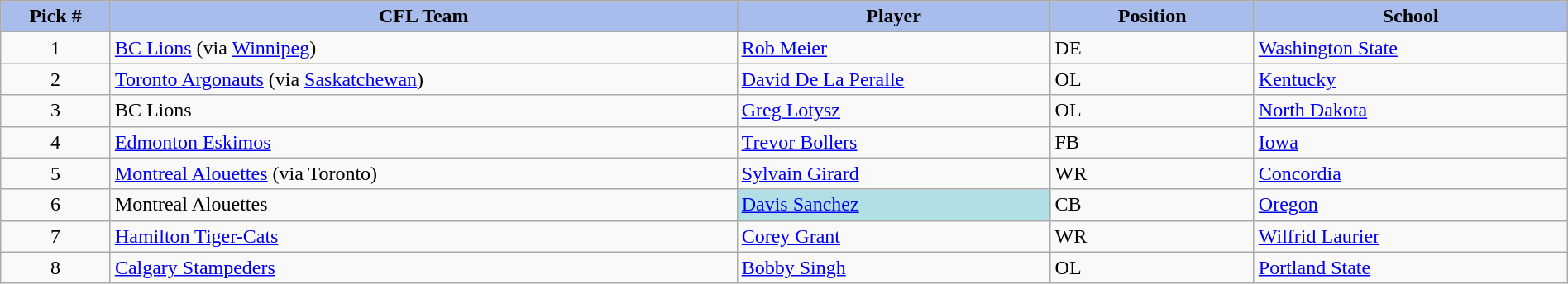<table class="wikitable" style="width: 100%">
<tr>
<th style="background:#A8BDEC;" width=7%>Pick #</th>
<th width=40% style="background:#A8BDEC;">CFL Team</th>
<th width=20% style="background:#A8BDEC;">Player</th>
<th width=13% style="background:#A8BDEC;">Position</th>
<th width=20% style="background:#A8BDEC;">School</th>
</tr>
<tr>
<td align=center>1</td>
<td><a href='#'>BC Lions</a> (via <a href='#'>Winnipeg</a>)</td>
<td><a href='#'>Rob Meier</a></td>
<td>DE</td>
<td><a href='#'>Washington State</a></td>
</tr>
<tr>
<td align=center>2</td>
<td><a href='#'>Toronto Argonauts</a> (via <a href='#'>Saskatchewan</a>)</td>
<td><a href='#'>David De La Peralle</a></td>
<td>OL</td>
<td><a href='#'>Kentucky</a></td>
</tr>
<tr>
<td align=center>3</td>
<td>BC Lions</td>
<td><a href='#'>Greg Lotysz</a></td>
<td>OL</td>
<td><a href='#'>North Dakota</a></td>
</tr>
<tr>
<td align=center>4</td>
<td><a href='#'>Edmonton Eskimos</a></td>
<td><a href='#'>Trevor Bollers</a></td>
<td>FB</td>
<td><a href='#'>Iowa</a></td>
</tr>
<tr>
<td align=center>5</td>
<td><a href='#'>Montreal Alouettes</a> (via Toronto)</td>
<td><a href='#'>Sylvain Girard</a></td>
<td>WR</td>
<td><a href='#'>Concordia</a></td>
</tr>
<tr>
<td align=center>6</td>
<td>Montreal Alouettes</td>
<td bgcolor="#B0E0E6"><a href='#'>Davis Sanchez</a></td>
<td>CB</td>
<td><a href='#'>Oregon</a></td>
</tr>
<tr>
<td align=center>7</td>
<td><a href='#'>Hamilton Tiger-Cats</a></td>
<td><a href='#'>Corey Grant</a></td>
<td>WR</td>
<td><a href='#'>Wilfrid Laurier</a></td>
</tr>
<tr>
<td align=center>8</td>
<td><a href='#'>Calgary Stampeders</a></td>
<td><a href='#'>Bobby Singh</a></td>
<td>OL</td>
<td><a href='#'>Portland State</a></td>
</tr>
</table>
